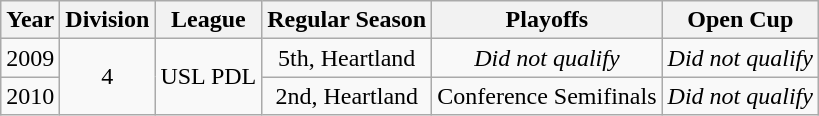<table class="wikitable" style="text-align:center">
<tr>
<th>Year</th>
<th>Division</th>
<th>League</th>
<th>Regular Season</th>
<th>Playoffs</th>
<th>Open Cup</th>
</tr>
<tr>
<td>2009</td>
<td rowspan=2>4</td>
<td rowspan=2>USL PDL</td>
<td>5th, Heartland</td>
<td><em>Did not qualify</em></td>
<td><em>Did not qualify</em></td>
</tr>
<tr>
<td>2010</td>
<td>2nd, Heartland</td>
<td>Conference Semifinals</td>
<td><em>Did not qualify</em></td>
</tr>
</table>
